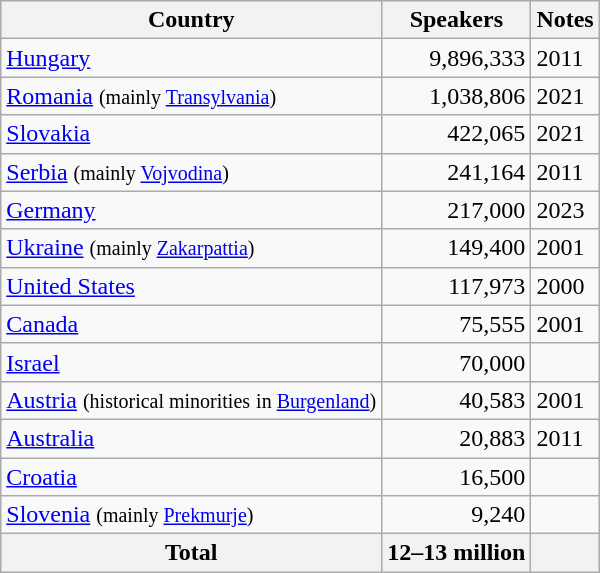<table class="wikitable">
<tr>
<th>Country</th>
<th>Speakers</th>
<th>Notes</th>
</tr>
<tr>
<td><a href='#'>Hungary</a></td>
<td align="right">9,896,333</td>
<td>2011</td>
</tr>
<tr>
<td><a href='#'>Romania</a> <small>(mainly <a href='#'>Transylvania</a>)</small></td>
<td align="right">1,038,806</td>
<td>2021</td>
</tr>
<tr>
<td><a href='#'>Slovakia</a></td>
<td align="right">422,065</td>
<td>2021</td>
</tr>
<tr>
<td><a href='#'>Serbia</a> <small>(mainly <a href='#'>Vojvodina</a>)</small></td>
<td align="right">241,164</td>
<td>2011</td>
</tr>
<tr>
<td><a href='#'>Germany</a></td>
<td align="right">217,000</td>
<td>2023</td>
</tr>
<tr>
<td><a href='#'>Ukraine</a> <small>(mainly <a href='#'>Zakarpattia</a>)</small></td>
<td align="right">149,400</td>
<td>2001</td>
</tr>
<tr>
<td><a href='#'>United States</a></td>
<td align="right">117,973</td>
<td>2000</td>
</tr>
<tr>
<td><a href='#'>Canada</a></td>
<td align="right">75,555</td>
<td>2001</td>
</tr>
<tr>
<td><a href='#'>Israel</a></td>
<td align="right">70,000</td>
<td></td>
</tr>
<tr>
<td><a href='#'>Austria</a> <small>(historical minorities</small> <small>in <a href='#'>Burgenland</a>)</small></td>
<td align="right">40,583</td>
<td>2001</td>
</tr>
<tr>
<td><a href='#'>Australia</a></td>
<td align="right">20,883</td>
<td>2011</td>
</tr>
<tr>
<td><a href='#'>Croatia</a></td>
<td align="right">16,500</td>
<td></td>
</tr>
<tr>
<td><a href='#'>Slovenia</a> <small>(mainly <a href='#'>Prekmurje</a>)</small></td>
<td align="right">9,240</td>
<td></td>
</tr>
<tr>
<th>Total</th>
<th>12–13 million</th>
<th></th>
</tr>
</table>
